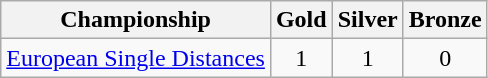<table class="wikitable sortable">
<tr>
<th>Championship</th>
<th>Gold <br> </th>
<th>Silver <br> </th>
<th>Bronze <br> </th>
</tr>
<tr>
<td style="text-align:left"><a href='#'>European Single Distances</a></td>
<td style="text-align:center">1</td>
<td style="text-align:center">1</td>
<td style="text-align:center">0</td>
</tr>
</table>
